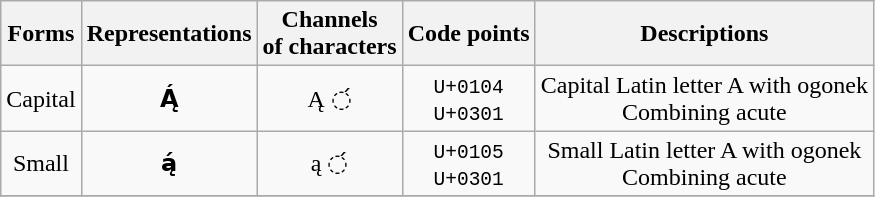<table class="wikitable" style="text-align: center">
<tr>
<th>Forms</th>
<th>Representations</th>
<th>Channels<br>of characters</th>
<th>Code points</th>
<th>Descriptions</th>
</tr>
<tr>
<td>Capital</td>
<td><strong>Ą́</strong></td>
<td>Ą ◌́</td>
<td><code>U+0104<br>U+0301</code></td>
<td>Capital Latin letter A with ogonek<br>Combining acute</td>
</tr>
<tr>
<td>Small</td>
<td><strong>ą́</strong></td>
<td>ą ◌́</td>
<td><code>U+0105<br>U+0301</code></td>
<td>Small Latin letter A with ogonek<br>Combining acute</td>
</tr>
<tr>
</tr>
</table>
